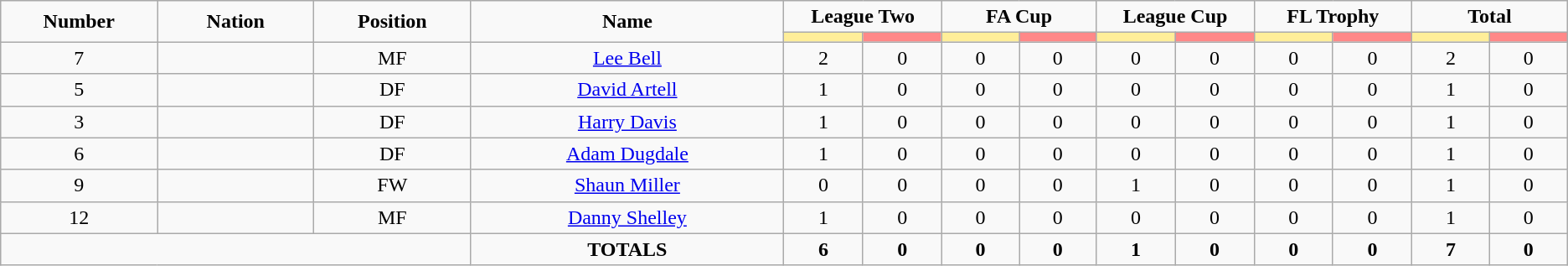<table class="wikitable" style="text-align:center;">
<tr style="text-align:center;">
<td rowspan="2"  style="width:10%; "><strong>Number</strong></td>
<td rowspan="2"  style="width:10%; "><strong>Nation</strong></td>
<td rowspan="2"  style="width:10%; "><strong>Position</strong></td>
<td rowspan="2"  style="width:20%; "><strong>Name</strong></td>
<td colspan="2"><strong>League Two</strong></td>
<td colspan="2"><strong>FA Cup</strong></td>
<td colspan="2"><strong>League Cup</strong></td>
<td colspan="2"><strong>FL Trophy</strong></td>
<td colspan="2"><strong>Total</strong></td>
</tr>
<tr>
<th style="width:60px; background:#fe9;"></th>
<th style="width:60px; background:#ff8888;"></th>
<th style="width:60px; background:#fe9;"></th>
<th style="width:60px; background:#ff8888;"></th>
<th style="width:60px; background:#fe9;"></th>
<th style="width:60px; background:#ff8888;"></th>
<th style="width:60px; background:#fe9;"></th>
<th style="width:60px; background:#ff8888;"></th>
<th style="width:60px; background:#fe9;"></th>
<th style="width:60px; background:#ff8888;"></th>
</tr>
<tr>
<td>7</td>
<td></td>
<td>MF</td>
<td><a href='#'>Lee Bell</a></td>
<td>2</td>
<td>0</td>
<td>0</td>
<td>0</td>
<td>0</td>
<td>0</td>
<td>0</td>
<td>0</td>
<td>2</td>
<td>0</td>
</tr>
<tr>
<td>5</td>
<td></td>
<td>DF</td>
<td><a href='#'>David Artell</a></td>
<td>1</td>
<td>0</td>
<td>0</td>
<td>0</td>
<td>0</td>
<td>0</td>
<td>0</td>
<td>0</td>
<td>1</td>
<td>0</td>
</tr>
<tr>
<td>3</td>
<td></td>
<td>DF</td>
<td><a href='#'>Harry Davis</a></td>
<td>1</td>
<td>0</td>
<td>0</td>
<td>0</td>
<td>0</td>
<td>0</td>
<td>0</td>
<td>0</td>
<td>1</td>
<td>0</td>
</tr>
<tr>
<td>6</td>
<td></td>
<td>DF</td>
<td><a href='#'>Adam Dugdale</a></td>
<td>1</td>
<td>0</td>
<td>0</td>
<td>0</td>
<td>0</td>
<td>0</td>
<td>0</td>
<td>0</td>
<td>1</td>
<td>0</td>
</tr>
<tr>
<td>9</td>
<td></td>
<td>FW</td>
<td><a href='#'>Shaun Miller</a></td>
<td>0</td>
<td>0</td>
<td>0</td>
<td>0</td>
<td>1</td>
<td>0</td>
<td>0</td>
<td>0</td>
<td>1</td>
<td>0</td>
</tr>
<tr>
<td>12</td>
<td></td>
<td>MF</td>
<td><a href='#'>Danny Shelley</a></td>
<td>1</td>
<td>0</td>
<td>0</td>
<td>0</td>
<td>0</td>
<td>0</td>
<td>0</td>
<td>0</td>
<td>1</td>
<td>0</td>
</tr>
<tr>
<td colspan="3"></td>
<td><strong>TOTALS</strong></td>
<td><strong>6</strong></td>
<td><strong>0</strong></td>
<td><strong>0</strong></td>
<td><strong>0</strong></td>
<td><strong>1</strong></td>
<td><strong>0</strong></td>
<td><strong>0</strong></td>
<td><strong>0</strong></td>
<td><strong>7</strong></td>
<td><strong>0</strong></td>
</tr>
</table>
